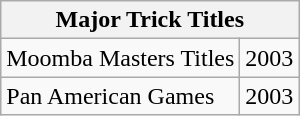<table class="wikitable">
<tr>
<th colspan="2">Major Trick Titles</th>
</tr>
<tr>
<td>Moomba Masters Titles</td>
<td>2003</td>
</tr>
<tr>
<td>Pan American Games</td>
<td>2003</td>
</tr>
</table>
